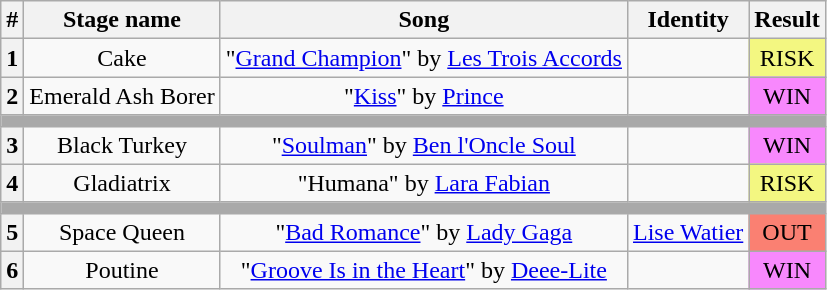<table class="wikitable plainrowheaders" style="text-align: center;">
<tr>
<th>#</th>
<th>Stage name</th>
<th>Song</th>
<th>Identity</th>
<th>Result</th>
</tr>
<tr>
<th>1</th>
<td>Cake</td>
<td>"<a href='#'>Grand Champion</a>" by <a href='#'>Les Trois Accords</a></td>
<td></td>
<td bgcolor="F3F781">RISK</td>
</tr>
<tr>
<th>2</th>
<td>Emerald Ash Borer</td>
<td>"<a href='#'>Kiss</a>" by <a href='#'>Prince</a></td>
<td></td>
<td bgcolor="F888FD">WIN</td>
</tr>
<tr>
<th colspan="5" style="background:darkgrey"></th>
</tr>
<tr>
<th>3</th>
<td>Black Turkey</td>
<td>"<a href='#'>Soulman</a>" by <a href='#'>Ben l'Oncle Soul</a></td>
<td></td>
<td bgcolor="F888FD">WIN</td>
</tr>
<tr>
<th>4</th>
<td>Gladiatrix</td>
<td>"Humana" by <a href='#'>Lara Fabian</a></td>
<td></td>
<td bgcolor="F3F781">RISK</td>
</tr>
<tr>
<th colspan="5" style="background:darkgrey"></th>
</tr>
<tr>
<th>5</th>
<td>Space Queen</td>
<td>"<a href='#'>Bad Romance</a>" by <a href='#'>Lady Gaga</a></td>
<td><a href='#'>Lise Watier</a></td>
<td bgcolor="salmon">OUT</td>
</tr>
<tr>
<th>6</th>
<td>Poutine</td>
<td>"<a href='#'>Groove Is in the Heart</a>" by <a href='#'>Deee-Lite</a></td>
<td></td>
<td bgcolor="F888FD">WIN</td>
</tr>
</table>
